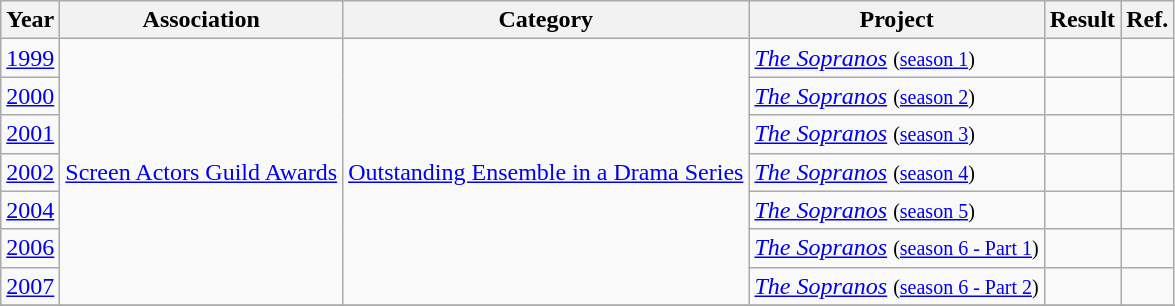<table class="wikitable sortable">
<tr>
<th>Year</th>
<th>Association</th>
<th>Category</th>
<th>Project</th>
<th>Result</th>
<th class="unsortable">Ref.</th>
</tr>
<tr>
<td><a href='#'>1999</a></td>
<td rowspan=7><a href='#'>Screen Actors Guild Awards</a></td>
<td rowspan=7><a href='#'>Outstanding Ensemble in a Drama Series</a></td>
<td><em><a href='#'>The Sopranos</a></em> <small> (<a href='#'>season 1</a>) </small></td>
<td></td>
<td></td>
</tr>
<tr>
<td><a href='#'>2000</a></td>
<td><em><a href='#'>The Sopranos</a></em> <small> (<a href='#'>season 2</a>) </small></td>
<td></td>
<td></td>
</tr>
<tr>
<td><a href='#'>2001</a></td>
<td><em><a href='#'>The Sopranos</a></em> <small> (<a href='#'>season 3</a>) </small></td>
<td></td>
<td></td>
</tr>
<tr>
<td><a href='#'>2002</a></td>
<td><em><a href='#'>The Sopranos</a></em> <small> (<a href='#'>season 4</a>) </small></td>
<td></td>
<td></td>
</tr>
<tr>
<td><a href='#'>2004</a></td>
<td><em><a href='#'>The Sopranos</a></em> <small> (<a href='#'>season 5</a>) </small></td>
<td></td>
<td></td>
</tr>
<tr>
<td><a href='#'>2006</a></td>
<td><em><a href='#'>The Sopranos</a></em> <small> (<a href='#'>season 6 - Part 1</a>) </small></td>
<td></td>
<td></td>
</tr>
<tr>
<td><a href='#'>2007</a></td>
<td><em><a href='#'>The Sopranos</a></em> <small> (<a href='#'>season 6 - Part 2</a>) </small></td>
<td></td>
<td></td>
</tr>
<tr>
</tr>
</table>
